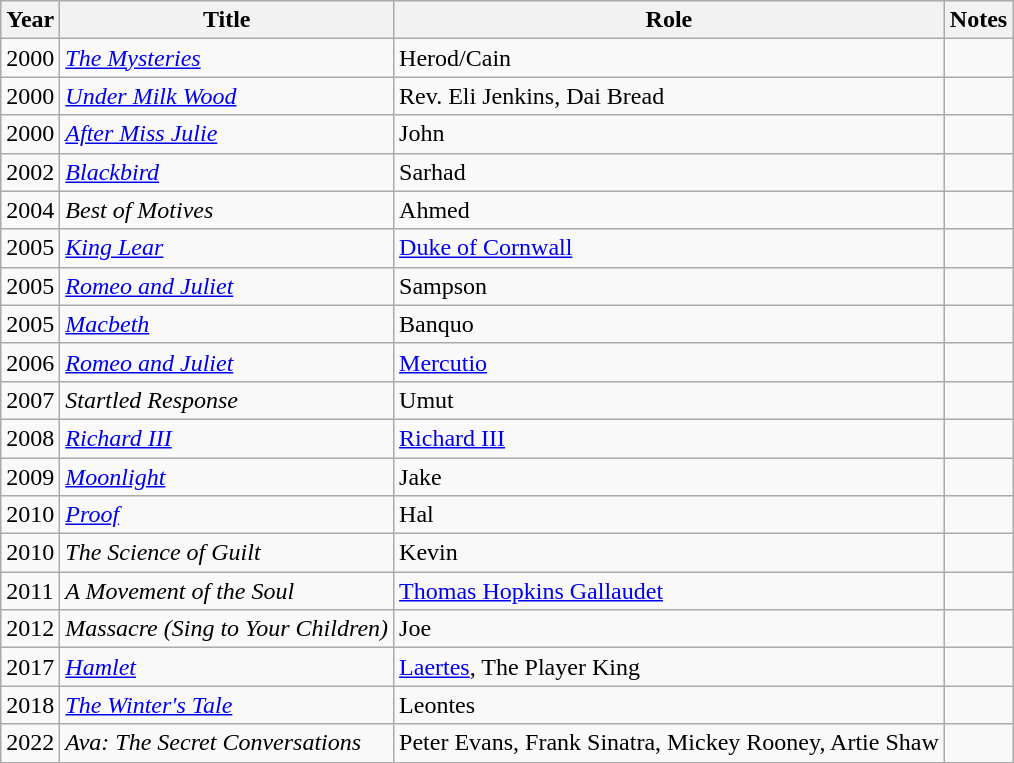<table class="wikitable">
<tr>
<th>Year</th>
<th>Title</th>
<th>Role</th>
<th>Notes</th>
</tr>
<tr>
<td>2000</td>
<td><em><a href='#'>The Mysteries</a></em></td>
<td>Herod/Cain</td>
<td></td>
</tr>
<tr>
<td>2000</td>
<td><em><a href='#'>Under Milk Wood</a></em></td>
<td>Rev. Eli Jenkins, Dai Bread</td>
<td></td>
</tr>
<tr>
<td>2000</td>
<td><em><a href='#'>After Miss Julie</a></em></td>
<td>John</td>
<td></td>
</tr>
<tr>
<td>2002</td>
<td><em><a href='#'>Blackbird</a></em></td>
<td>Sarhad</td>
<td></td>
</tr>
<tr>
<td>2004</td>
<td><em>Best of Motives</em></td>
<td>Ahmed</td>
<td></td>
</tr>
<tr>
<td>2005</td>
<td><em><a href='#'>King Lear</a></em></td>
<td><a href='#'>Duke of Cornwall</a></td>
<td></td>
</tr>
<tr>
<td>2005</td>
<td><em><a href='#'>Romeo and Juliet</a></em></td>
<td>Sampson</td>
<td></td>
</tr>
<tr>
<td>2005</td>
<td><em><a href='#'>Macbeth</a></em></td>
<td>Banquo</td>
<td></td>
</tr>
<tr>
<td>2006</td>
<td><em><a href='#'>Romeo and Juliet</a></em></td>
<td><a href='#'>Mercutio</a></td>
<td></td>
</tr>
<tr>
<td>2007</td>
<td><em>Startled Response</em></td>
<td>Umut</td>
<td></td>
</tr>
<tr>
<td>2008</td>
<td><em><a href='#'>Richard III</a></em></td>
<td><a href='#'>Richard III</a></td>
<td></td>
</tr>
<tr>
<td>2009</td>
<td><em><a href='#'>Moonlight</a></em></td>
<td>Jake</td>
<td></td>
</tr>
<tr>
<td>2010</td>
<td><em><a href='#'>Proof</a></em></td>
<td>Hal</td>
<td></td>
</tr>
<tr>
<td>2010</td>
<td><em>The Science of Guilt</em></td>
<td>Kevin</td>
<td></td>
</tr>
<tr>
<td>2011</td>
<td><em>A Movement of the Soul</em></td>
<td><a href='#'>Thomas Hopkins Gallaudet</a></td>
<td></td>
</tr>
<tr>
<td>2012</td>
<td><em>Massacre (Sing to Your Children)</em></td>
<td>Joe</td>
<td></td>
</tr>
<tr>
<td>2017</td>
<td><em><a href='#'>Hamlet</a></em></td>
<td><a href='#'>Laertes</a>, The Player King</td>
<td></td>
</tr>
<tr>
<td>2018</td>
<td><em><a href='#'>The Winter's Tale</a></em></td>
<td>Leontes</td>
<td></td>
</tr>
<tr>
<td>2022</td>
<td><em>Ava: The Secret Conversations</em></td>
<td>Peter Evans, Frank Sinatra, Mickey Rooney, Artie Shaw</td>
<td></td>
</tr>
</table>
